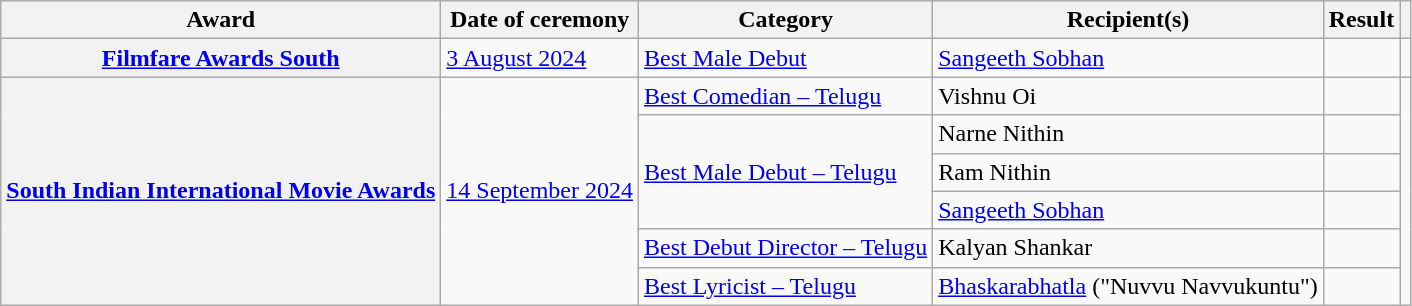<table class="wikitable plainrowheaders sortable">
<tr>
<th scope="col">Award</th>
<th scope="col">Date of ceremony</th>
<th scope="col">Category</th>
<th scope="col">Recipient(s)</th>
<th scope="col">Result</th>
<th scope="col" class="unsortable"></th>
</tr>
<tr>
<th scope="row"><a href='#'>Filmfare Awards South</a></th>
<td><a href='#'>3 August 2024</a></td>
<td><a href='#'>Best Male Debut</a></td>
<td><a href='#'>Sangeeth Sobhan</a></td>
<td></td>
<td></td>
</tr>
<tr>
<th rowspan="6" scope="row"><a href='#'>South Indian International Movie Awards</a></th>
<td rowspan="6"><a href='#'>14 September 2024</a></td>
<td><a href='#'>Best Comedian – Telugu</a></td>
<td>Vishnu Oi</td>
<td></td>
<td rowspan="6"></td>
</tr>
<tr>
<td rowspan="3"><a href='#'>Best Male Debut – Telugu</a></td>
<td>Narne Nithin</td>
<td></td>
</tr>
<tr>
<td>Ram Nithin</td>
<td></td>
</tr>
<tr>
<td><a href='#'>Sangeeth Sobhan</a></td>
<td></td>
</tr>
<tr>
<td><a href='#'>Best Debut Director – Telugu</a></td>
<td>Kalyan Shankar</td>
<td></td>
</tr>
<tr>
<td><a href='#'>Best Lyricist – Telugu</a></td>
<td><a href='#'>Bhaskarabhatla</a> ("Nuvvu Navvukuntu")</td>
<td></td>
</tr>
</table>
